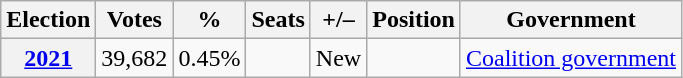<table class=wikitable>
<tr>
<th>Election</th>
<th>Votes</th>
<th>%</th>
<th>Seats</th>
<th>+/–</th>
<th>Position</th>
<th>Government</th>
</tr>
<tr>
<th><a href='#'>2021</a></th>
<td>39,682</td>
<td>0.45%</td>
<td></td>
<td>New</td>
<td></td>
<td><a href='#'>Coalition government</a></td>
</tr>
</table>
